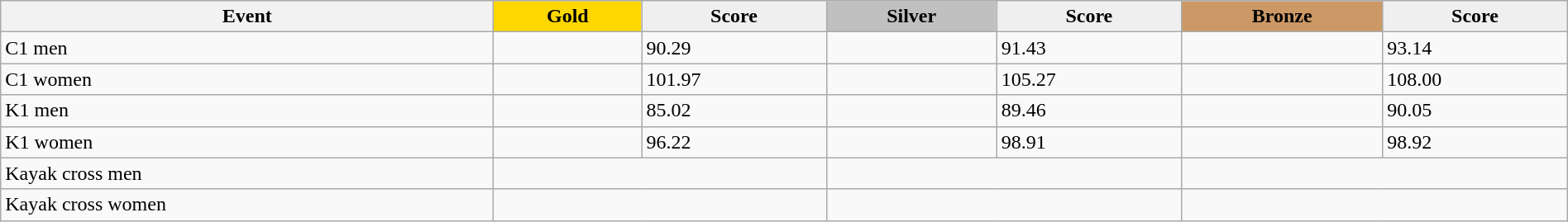<table class="wikitable" width=100%>
<tr>
<th>Event</th>
<td align=center bgcolor="gold"><strong>Gold</strong></td>
<td align=center bgcolor="EFEFEF"><strong>Score</strong></td>
<td align=center bgcolor="silver"><strong>Silver</strong></td>
<td align=center bgcolor="EFEFEF"><strong>Score</strong></td>
<td align=center bgcolor="CC9966"><strong>Bronze</strong></td>
<td align=center bgcolor="EFEFEF"><strong>Score</strong></td>
</tr>
<tr>
<td>C1 men</td>
<td></td>
<td>90.29</td>
<td></td>
<td>91.43</td>
<td></td>
<td>93.14</td>
</tr>
<tr>
<td>C1 women</td>
<td></td>
<td>101.97</td>
<td></td>
<td>105.27</td>
<td></td>
<td>108.00</td>
</tr>
<tr>
<td>K1 men</td>
<td></td>
<td>85.02</td>
<td></td>
<td>89.46</td>
<td></td>
<td>90.05</td>
</tr>
<tr>
<td>K1 women</td>
<td></td>
<td>96.22</td>
<td></td>
<td>98.91</td>
<td></td>
<td>98.92</td>
</tr>
<tr>
<td>Kayak cross men</td>
<td colspan=2></td>
<td colspan=2></td>
<td colspan=2></td>
</tr>
<tr>
<td>Kayak cross women</td>
<td colspan=2></td>
<td colspan=2></td>
<td colspan=2></td>
</tr>
</table>
